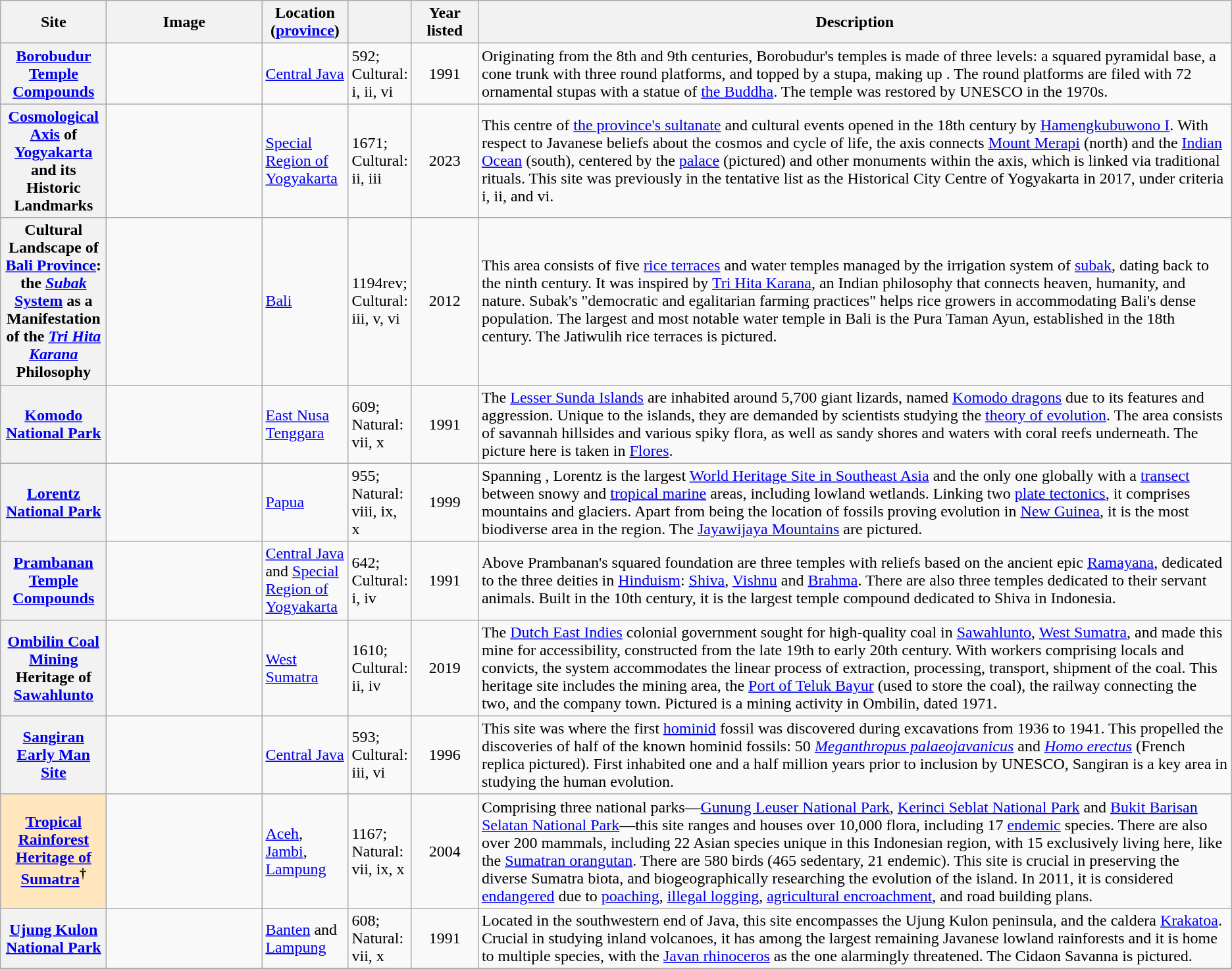<table class="wikitable sortable plainrowheaders">
<tr>
<th style="width:100px;" scope="col">Site</th>
<th class="unsortable" style="width:150px;" scope="col">Image</th>
<th style="width:80px;" scope="col">Location (<a href='#'>province</a>)</th>
<th style="width:50px;" scope="col"></th>
<th style="width:60px;" scope="col">Year listed</th>
<th scope="col" class="unsortable">Description</th>
</tr>
<tr>
<th scope="row"><a href='#'>Borobudur Temple Compounds</a></th>
<td></td>
<td><a href='#'>Central Java</a></td>
<td>592; Cultural:<br>i, ii, vi</td>
<td align="center">1991</td>
<td>Originating from the 8th and 9th centuries, Borobudur's temples is made of three levels: a squared pyramidal base, a cone trunk with three round platforms, and topped by a stupa, making up . The round platforms are filed with 72 ornamental stupas with a statue of <a href='#'>the Buddha</a>. The temple was restored by UNESCO in the 1970s.</td>
</tr>
<tr>
<th scope="row"><a href='#'>Cosmological Axis</a> of <a href='#'>Yogyakarta</a> and its Historic Landmarks</th>
<td></td>
<td><a href='#'>Special Region of Yogyakarta</a></td>
<td>1671; Cultural:<br>ii, iii</td>
<td align="center">2023</td>
<td>This centre of <a href='#'>the province's sultanate</a> and cultural events opened in the 18th century by <a href='#'>Hamengkubuwono I</a>. With respect to Javanese beliefs about the cosmos and cycle of life, the  axis connects <a href='#'>Mount Merapi</a> (north) and the <a href='#'>Indian Ocean</a> (south), centered by the <a href='#'>palace</a> (pictured) and other monuments within the axis, which is linked via traditional rituals. This site was previously in the tentative list as the Historical City Centre of Yogyakarta in 2017, under criteria i, ii, and vi.</td>
</tr>
<tr>
<th scope="row">Cultural Landscape of <a href='#'>Bali Province</a>: the <a href='#'><em>Subak</em> System</a> as a Manifestation of the <em><a href='#'>Tri Hita Karana</a></em> Philosophy</th>
<td></td>
<td><a href='#'>Bali</a></td>
<td>1194rev; Cultural:<br>iii, v, vi</td>
<td align="center">2012</td>
<td>This area consists of five <a href='#'>rice terraces</a> and  water temples managed by the irrigation system of <a href='#'>subak</a>, dating back to the ninth century. It was inspired by <a href='#'>Tri Hita Karana</a>, an Indian philosophy that connects heaven, humanity, and nature. Subak's "democratic and egalitarian farming practices" helps rice growers in accommodating Bali's dense population. The largest and most notable water temple in Bali is the Pura Taman Ayun, established in the 18th century. The Jatiwulih rice terraces is pictured.</td>
</tr>
<tr>
<th scope="row"><a href='#'>Komodo National Park</a></th>
<td></td>
<td><a href='#'>East Nusa Tenggara</a></td>
<td>609; Natural:<br>vii, x</td>
<td align="center">1991</td>
<td>The <a href='#'>Lesser Sunda Islands</a> are inhabited around 5,700 giant lizards, named <a href='#'>Komodo dragons</a> due to its features and aggression. Unique to the islands, they are demanded by scientists studying the <a href='#'>theory of evolution</a>. The area consists of savannah hillsides and various spiky flora, as well as sandy shores and waters with coral reefs underneath. The picture here is taken in <a href='#'>Flores</a>.</td>
</tr>
<tr>
<th scope="row"><a href='#'>Lorentz National Park</a></th>
<td></td>
<td><a href='#'>Papua</a></td>
<td>955; Natural:<br>viii, ix, x</td>
<td align="center">1999</td>
<td>Spanning , Lorentz is the largest <a href='#'>World Heritage Site in Southeast Asia</a> and the only one globally with a <a href='#'>transect</a> between snowy and <a href='#'>tropical marine</a> areas, including lowland wetlands. Linking two <a href='#'>plate tectonics</a>, it comprises mountains and glaciers. Apart from being the location of fossils proving evolution in <a href='#'>New Guinea</a>, it is the most biodiverse area in the region. The <a href='#'>Jayawijaya Mountains</a> are pictured.</td>
</tr>
<tr>
<th scope="row"><a href='#'>Prambanan Temple Compounds</a></th>
<td></td>
<td><a href='#'>Central Java</a> and <a href='#'>Special Region of Yogyakarta</a></td>
<td>642; Cultural:<br>i, iv</td>
<td align="center">1991</td>
<td>Above Prambanan's squared foundation are three temples with reliefs based on the ancient epic <a href='#'>Ramayana</a>, dedicated to the three deities in <a href='#'>Hinduism</a>: <a href='#'>Shiva</a>, <a href='#'>Vishnu</a> and <a href='#'>Brahma</a>. There are also three temples dedicated to their servant animals. Built in the 10th century, it is the largest temple compound dedicated to Shiva in Indonesia.</td>
</tr>
<tr>
<th scope="row"><a href='#'>Ombilin Coal Mining</a> Heritage of <a href='#'>Sawahlunto</a></th>
<td></td>
<td><a href='#'>West Sumatra</a></td>
<td>1610; Cultural:<br> ii, iv</td>
<td align="center">2019</td>
<td>The <a href='#'>Dutch East Indies</a> colonial government sought for high-quality coal in <a href='#'>Sawahlunto</a>, <a href='#'>West Sumatra</a>, and made this mine for accessibility, constructed from the late 19th to early 20th century. With workers comprising locals and convicts, the system accommodates the linear process of extraction, processing, transport, shipment of the coal. This heritage site includes the mining area, the <a href='#'>Port of Teluk Bayur</a> (used to store the coal), the railway connecting the two, and the company town. Pictured is a mining activity in Ombilin, dated 1971.</td>
</tr>
<tr>
<th scope="row"><a href='#'>Sangiran Early Man Site</a></th>
<td></td>
<td><a href='#'>Central Java</a></td>
<td>593; Cultural:<br>iii, vi</td>
<td align="center">1996</td>
<td>This site was where the first <a href='#'>hominid</a> fossil was discovered during excavations from 1936 to 1941. This propelled the discoveries of half of the known hominid fossils: 50 <em><a href='#'>Meganthropus palaeojavanicus</a></em> and <em><a href='#'>Homo erectus</a></em> (French replica pictured). First inhabited one and a half million years prior to inclusion by UNESCO, Sangiran is a key area in studying the human evolution.</td>
</tr>
<tr>
<th scope="row" style="background-color: #FFE6BD"><a href='#'>Tropical Rainforest Heritage of Sumatra</a><sup>†</sup></th>
<td></td>
<td><a href='#'>Aceh</a>, <a href='#'>Jambi</a>, <a href='#'>Lampung</a></td>
<td>1167; Natural:<br>vii, ix, x</td>
<td align="center">2004</td>
<td>Comprising three national parks—<a href='#'>Gunung Leuser National Park</a>, <a href='#'>Kerinci Seblat National Park</a> and <a href='#'>Bukit Barisan Selatan National Park</a>—this site ranges  and houses over 10,000 flora, including 17 <a href='#'>endemic</a> species. There are also over 200 mammals, including 22 Asian species unique in this Indonesian region, with 15 exclusively living here, like the <a href='#'>Sumatran orangutan</a>. There are 580 birds (465 sedentary, 21 endemic). This site is crucial in preserving the diverse Sumatra biota, and biogeographically researching the evolution of the island. In 2011, it is considered <a href='#'>endangered</a> due to <a href='#'>poaching</a>, <a href='#'>illegal logging</a>, <a href='#'>agricultural encroachment</a>, and road building plans.</td>
</tr>
<tr>
<th scope="row"><a href='#'>Ujung Kulon National Park</a></th>
<td></td>
<td><a href='#'>Banten</a> and <a href='#'>Lampung</a></td>
<td>608; Natural:<br>vii, x</td>
<td align="center">1991</td>
<td>Located in the southwestern end of Java, this site encompasses the Ujung Kulon peninsula, and the caldera <a href='#'>Krakatoa</a>. Crucial in studying inland volcanoes, it has among the largest remaining Javanese lowland rainforests and it is home to multiple species, with the <a href='#'>Javan rhinoceros</a> as the one alarmingly threatened. The Cidaon Savanna is pictured.</td>
</tr>
<tr>
</tr>
</table>
